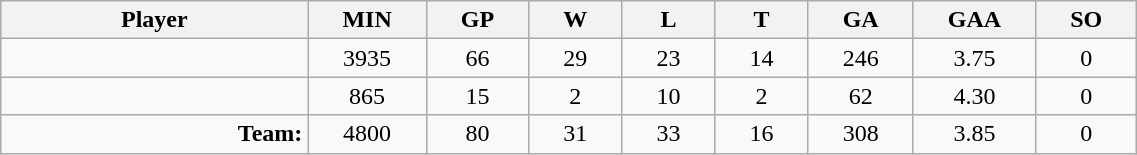<table class="wikitable sortable" width="60%">
<tr>
<th bgcolor="#DDDDFF" width="10%">Player</th>
<th width="3%" bgcolor="#DDDDFF" title="Minutes played">MIN</th>
<th width="3%" bgcolor="#DDDDFF" title="Games played in">GP</th>
<th width="3%" bgcolor="#DDDDFF" title="Wins">W</th>
<th width="3%" bgcolor="#DDDDFF"title="Losses">L</th>
<th width="3%" bgcolor="#DDDDFF" title="Ties">T</th>
<th width="3%" bgcolor="#DDDDFF" title="Goals against">GA</th>
<th width="3%" bgcolor="#DDDDFF" title="Goals against average">GAA</th>
<th width="3%" bgcolor="#DDDDFF"title="Shut-outs">SO</th>
</tr>
<tr align="center">
<td align="right"></td>
<td>3935</td>
<td>66</td>
<td>29</td>
<td>23</td>
<td>14</td>
<td>246</td>
<td>3.75</td>
<td>0</td>
</tr>
<tr align="center">
<td align="right"></td>
<td>865</td>
<td>15</td>
<td>2</td>
<td>10</td>
<td>2</td>
<td>62</td>
<td>4.30</td>
<td>0</td>
</tr>
<tr align="center">
<td align="right"><strong>Team:</strong></td>
<td>4800</td>
<td>80</td>
<td>31</td>
<td>33</td>
<td>16</td>
<td>308</td>
<td>3.85</td>
<td>0</td>
</tr>
</table>
